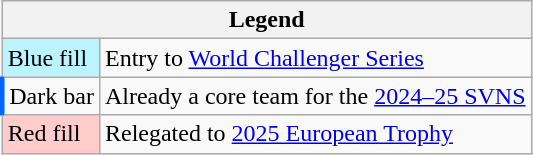<table class="wikitable">
<tr>
<th colspan="2">Legend</th>
</tr>
<tr>
<td bgcolor="#bbf3ff">Blue fill</td>
<td>Entry to <a href='#'>World Challenger Series</a></td>
</tr>
<tr>
<td style="border-left:3px solid #06f;">Dark bar</td>
<td>Already a core team for the <a href='#'>2024–25 SVNS</a></td>
</tr>
<tr>
<td bgcolor="#ffcccc">Red fill</td>
<td>Relegated to <a href='#'>2025 European Trophy</a></td>
</tr>
</table>
